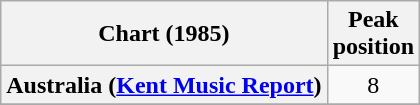<table class="wikitable sortable plainrowheaders">
<tr>
<th scope="col">Chart (1985)</th>
<th scope="col">Peak<br>position</th>
</tr>
<tr>
<th scope="row">Australia (<a href='#'>Kent Music Report</a>)</th>
<td style="text-align:center;">8</td>
</tr>
<tr>
</tr>
</table>
